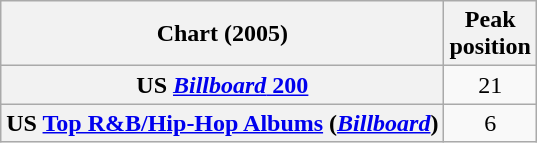<table class="wikitable sortable plainrowheaders" style="text-align:center">
<tr>
<th scope="col">Chart (2005)</th>
<th scope="col">Peak<br>position</th>
</tr>
<tr>
<th scope="row">US <a href='#'><em>Billboard</em> 200</a></th>
<td>21</td>
</tr>
<tr>
<th scope="row">US <a href='#'>Top R&B/Hip-Hop Albums</a> (<em><a href='#'>Billboard</a></em>)</th>
<td>6</td>
</tr>
</table>
